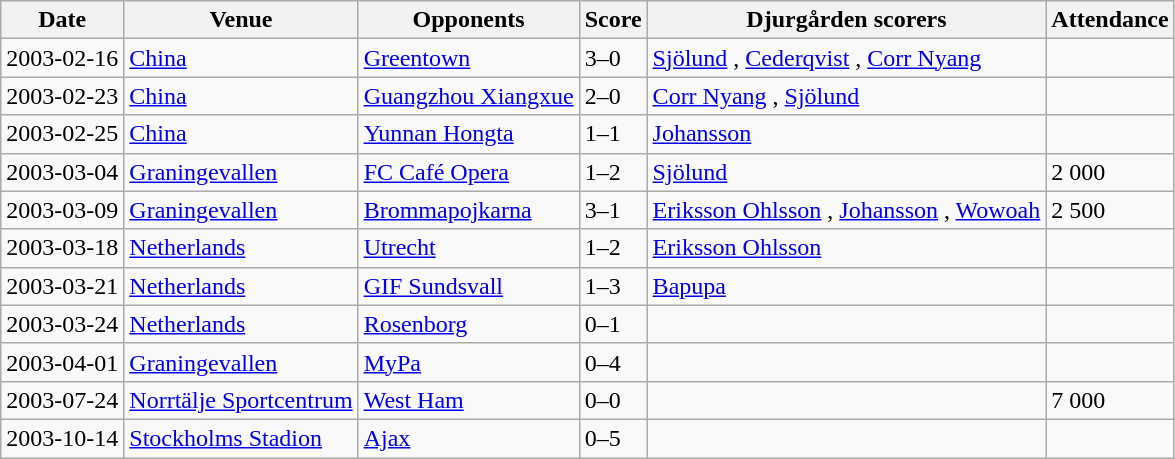<table class="wikitable">
<tr>
<th>Date</th>
<th>Venue</th>
<th>Opponents</th>
<th>Score</th>
<th>Djurgården scorers</th>
<th>Attendance</th>
</tr>
<tr>
<td>2003-02-16</td>
<td> <a href='#'>China</a></td>
<td> <a href='#'>Greentown</a></td>
<td>3–0</td>
<td><a href='#'>Sjölund</a> , <a href='#'>Cederqvist</a> , <a href='#'>Corr Nyang</a> </td>
<td></td>
</tr>
<tr>
<td>2003-02-23</td>
<td> <a href='#'>China</a></td>
<td> <a href='#'>Guangzhou Xiangxue</a></td>
<td>2–0</td>
<td><a href='#'>Corr Nyang</a> , <a href='#'>Sjölund</a> </td>
<td></td>
</tr>
<tr>
<td>2003-02-25</td>
<td> <a href='#'>China</a></td>
<td> <a href='#'>Yunnan Hongta</a></td>
<td>1–1</td>
<td><a href='#'>Johansson</a> </td>
<td></td>
</tr>
<tr>
<td>2003-03-04</td>
<td><a href='#'>Graningevallen</a></td>
<td><a href='#'>FC Café Opera</a></td>
<td>1–2</td>
<td><a href='#'>Sjölund</a> </td>
<td>2 000</td>
</tr>
<tr>
<td>2003-03-09</td>
<td><a href='#'>Graningevallen</a></td>
<td><a href='#'>Brommapojkarna</a></td>
<td>3–1</td>
<td><a href='#'>Eriksson Ohlsson</a> , <a href='#'>Johansson</a> , <a href='#'>Wowoah</a> </td>
<td>2 500</td>
</tr>
<tr>
<td>2003-03-18</td>
<td> <a href='#'>Netherlands</a></td>
<td> <a href='#'>Utrecht</a></td>
<td>1–2</td>
<td><a href='#'>Eriksson Ohlsson</a> </td>
<td></td>
</tr>
<tr>
<td>2003-03-21</td>
<td> <a href='#'>Netherlands</a></td>
<td><a href='#'>GIF Sundsvall</a></td>
<td>1–3</td>
<td><a href='#'>Bapupa</a> </td>
<td></td>
</tr>
<tr>
<td>2003-03-24</td>
<td> <a href='#'>Netherlands</a></td>
<td> <a href='#'>Rosenborg</a></td>
<td>0–1</td>
<td></td>
<td></td>
</tr>
<tr>
<td>2003-04-01</td>
<td><a href='#'>Graningevallen</a></td>
<td> <a href='#'>MyPa</a></td>
<td>0–4</td>
<td></td>
<td></td>
</tr>
<tr>
<td>2003-07-24</td>
<td><a href='#'>Norrtälje Sportcentrum</a></td>
<td> <a href='#'>West Ham</a></td>
<td>0–0</td>
<td></td>
<td>7 000</td>
</tr>
<tr>
<td>2003-10-14</td>
<td><a href='#'>Stockholms Stadion</a></td>
<td> <a href='#'>Ajax</a></td>
<td>0–5</td>
<td></td>
<td></td>
</tr>
</table>
